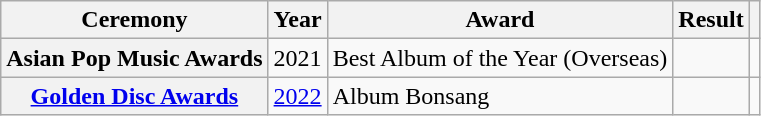<table class="wikitable plainrowheaders">
<tr>
<th scope="col">Ceremony</th>
<th scope="col">Year</th>
<th scope="col">Award</th>
<th scope="col">Result</th>
<th scope="col" class="unsortable"></th>
</tr>
<tr>
<th scope="row">Asian Pop Music Awards</th>
<td style="text-align:center">2021</td>
<td>Best Album of the Year (Overseas)</td>
<td></td>
<td style="text-align:center"></td>
</tr>
<tr>
<th scope="row"><a href='#'>Golden Disc Awards</a></th>
<td style="text-align:center"><a href='#'>2022</a></td>
<td>Album Bonsang</td>
<td></td>
<td style="text-align:center"></td>
</tr>
</table>
